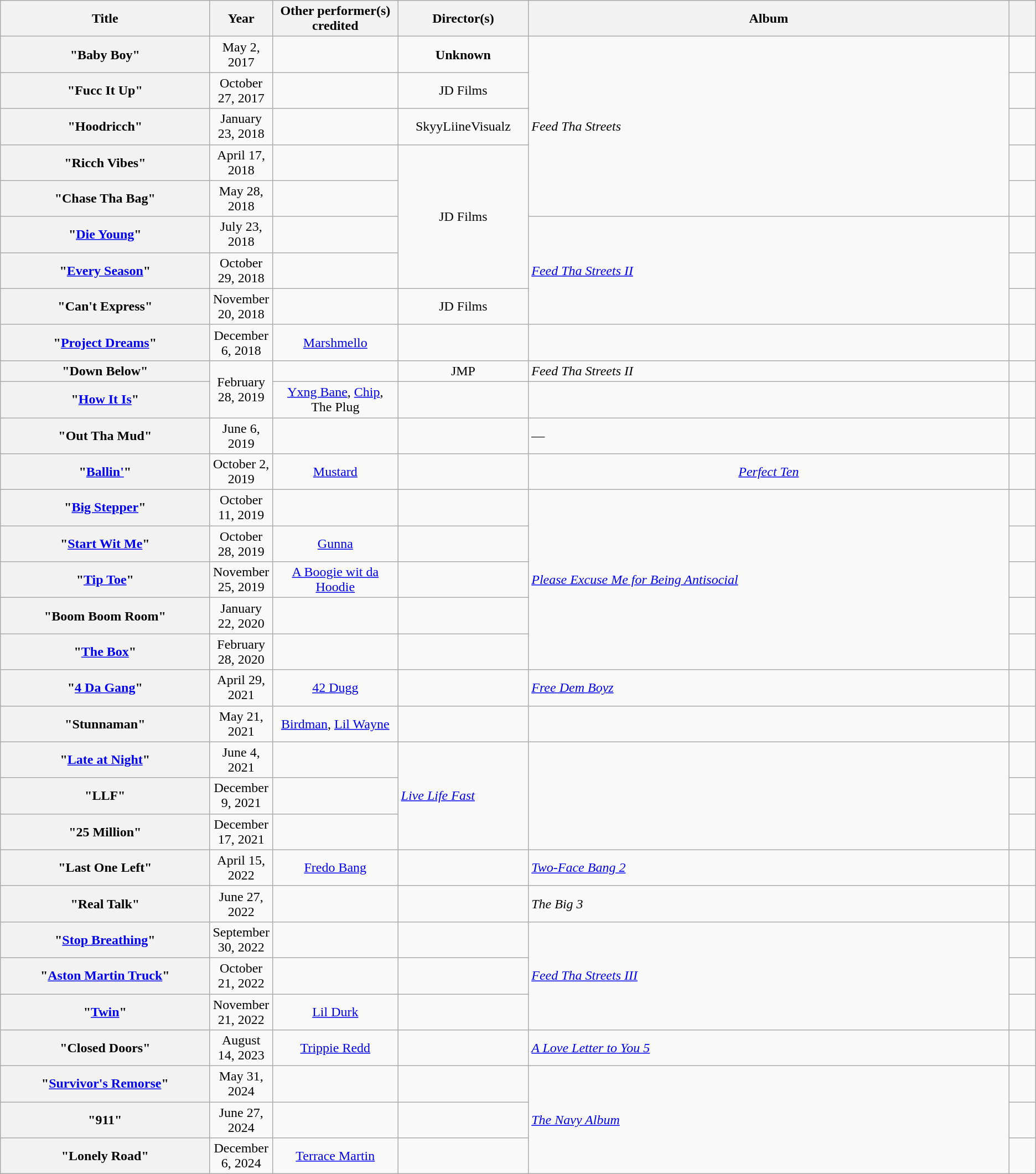<table class="wikitable sortable plainrowheaders" style="text-align:center;">
<tr>
<th scope="col" style="width:18em;">Title</th>
<th scope="col" style="width:2em;">Year</th>
<th scope="col" style="width:10em;">Other performer(s) credited</th>
<th scope="col" style="width:10em;">Director(s)</th>
<th scope="col" style="width:45em;">Album</th>
<th scope="col" style="width:2em;" class="unsortable"></th>
</tr>
<tr>
<th scope="row">"Baby Boy"</th>
<td>May 2, 2017</td>
<td></td>
<td><strong>Unknown</strong></td>
<td rowspan="5" style="text-align:left;"><em>Feed Tha Streets</em></td>
<td></td>
</tr>
<tr>
<th scope="row">"Fucc It Up"</th>
<td>October 27, 2017</td>
<td></td>
<td>JD Films</td>
<td></td>
</tr>
<tr>
<th scope="row">"Hoodricch"</th>
<td>January 23, 2018</td>
<td></td>
<td>SkyyLiineVisualz</td>
<td></td>
</tr>
<tr>
<th scope="row">"Ricch Vibes"</th>
<td>April 17, 2018</td>
<td></td>
<td rowspan="4">JD Films</td>
<td></td>
</tr>
<tr>
<th scope="row">"Chase Tha Bag"</th>
<td>May 28, 2018</td>
<td></td>
<td></td>
</tr>
<tr>
<th scope="row">"<a href='#'>Die Young</a>"</th>
<td>July 23, 2018</td>
<td></td>
<td rowspan="3" style="text-align:left;"><em><a href='#'>Feed Tha Streets  II</a></em></td>
<td></td>
</tr>
<tr>
<th scope="row">"<a href='#'>Every Season</a>"</th>
<td>October 29, 2018</td>
<td></td>
<td></td>
</tr>
<tr>
<th scope="row">"Can't Express"</th>
<td>November 20, 2018</td>
<td></td>
<td>JD Films</td>
<td></td>
</tr>
<tr>
<th scope="row">"<a href='#'>Project Dreams</a>"</th>
<td>December 6, 2018</td>
<td><a href='#'>Marshmello</a></td>
<td></td>
<td></td>
<td></td>
</tr>
<tr>
<th scope="row">"Down Below"</th>
<td rowspan="2">February 28, 2019</td>
<td></td>
<td>JMP</td>
<td style="text-align:left;"><em>Feed Tha Streets II</em></td>
<td></td>
</tr>
<tr>
<th scope="row">"<a href='#'>How It Is</a>"</th>
<td><a href='#'>Yxng Bane</a>, <a href='#'>Chip</a>, The Plug</td>
<td></td>
<td></td>
<td></td>
</tr>
<tr>
<th scope="row">"Out Tha Mud"</th>
<td>June 6, 2019</td>
<td></td>
<td></td>
<td style="text-align:left;">—</td>
<td></td>
</tr>
<tr>
<th scope="row">"<a href='#'>Ballin'</a>"</th>
<td>October 2, 2019</td>
<td><a href='#'>Mustard</a></td>
<td></td>
<td><em><a href='#'>Perfect Ten</a></em></td>
<td></td>
</tr>
<tr>
<th scope="row">"<a href='#'>Big Stepper</a>"</th>
<td>October 11, 2019</td>
<td></td>
<td></td>
<td rowspan="5" style="text-align:left;"><em><a href='#'>Please Excuse Me for Being Antisocial</a></em></td>
<td></td>
</tr>
<tr>
<th scope="row">"<a href='#'>Start Wit Me</a>"</th>
<td>October 28, 2019</td>
<td><a href='#'>Gunna</a></td>
<td></td>
<td></td>
</tr>
<tr>
<th scope="row">"<a href='#'>Tip Toe</a>"</th>
<td>November 25, 2019</td>
<td><a href='#'>A Boogie wit da Hoodie</a></td>
<td></td>
<td></td>
</tr>
<tr>
<th scope="row">"Boom Boom Room"</th>
<td>January 22, 2020</td>
<td></td>
<td></td>
<td></td>
</tr>
<tr>
<th scope="row">"<a href='#'>The Box</a>"</th>
<td February 28, 2020>February 28, 2020</td>
<td></td>
<td></td>
<td></td>
</tr>
<tr>
<th scope="row">"<a href='#'>4 Da Gang</a>"</th>
<td>April 29, 2021</td>
<td><a href='#'>42 Dugg</a></td>
<td></td>
<td style="text-align:left;"><a href='#'><em>Free Dem Boyz</em></a></td>
<td></td>
</tr>
<tr>
<th scope="row">"Stunnaman"</th>
<td>May 21, 2021</td>
<td><a href='#'>Birdman</a>, <a href='#'>Lil Wayne</a></td>
<td style="text-align:left;"></td>
<td></td>
<td></td>
</tr>
<tr>
<th scope="row">"<a href='#'>Late at Night</a>"</th>
<td June 4, 2021>June 4, 2021</td>
<td></td>
<td rowspan="3" style="text-align:left;"><em><a href='#'>Live Life Fast</a></em></td>
<td rowspan="3"></td>
<td></td>
</tr>
<tr>
<th scope="row">"LLF"</th>
<td>December 9, 2021</td>
<td></td>
<td></td>
</tr>
<tr>
<th scope="row">"25 Million"</th>
<td>December 17, 2021</td>
<td></td>
<td></td>
</tr>
<tr>
<th scope="row">"Last One Left"</th>
<td>April 15, 2022</td>
<td><a href='#'>Fredo Bang</a></td>
<td></td>
<td style="text-align:left;"><em><a href='#'>Two-Face Bang 2</a></em></td>
<td></td>
</tr>
<tr>
<th scope="row">"Real Talk"</th>
<td>June 27, 2022</td>
<td></td>
<td></td>
<td style="text-align:left;"><em>The Big 3</em></td>
<td></td>
</tr>
<tr>
<th scope="row">"<a href='#'>Stop Breathing</a>"</th>
<td>September 30, 2022</td>
<td></td>
<td></td>
<td rowspan="3" style="text-align:left;"><a href='#'><em>Feed Tha Streets III</em></a></td>
<td></td>
</tr>
<tr>
<th scope="row">"<a href='#'>Aston Martin Truck</a>"</th>
<td>October 21, 2022</td>
<td></td>
<td></td>
<td></td>
</tr>
<tr>
<th scope="row">"<a href='#'>Twin</a>"</th>
<td>November 21, 2022</td>
<td><a href='#'>Lil Durk</a></td>
<td></td>
<td></td>
</tr>
<tr>
<th scope="row">"Closed Doors"</th>
<td>August 14, 2023</td>
<td><a href='#'>Trippie Redd</a></td>
<td></td>
<td style="text-align:left;"><em><a href='#'>A Love Letter to You 5</a></em></td>
<td></td>
</tr>
<tr>
<th scope="row">"<a href='#'>Survivor's Remorse</a>"</th>
<td>May 31, 2024</td>
<td></td>
<td></td>
<td rowspan="3" style="text-align:left;"><em><a href='#'>The Navy Album</a></em></td>
<td></td>
</tr>
<tr>
<th scope="row">"911"</th>
<td>June 27, 2024</td>
<td></td>
<td></td>
<td></td>
</tr>
<tr>
<th scope="row">"Lonely Road"</th>
<td>December 6, 2024</td>
<td><a href='#'>Terrace Martin</a></td>
<td style="text-align:left;"></td>
<td></td>
</tr>
</table>
